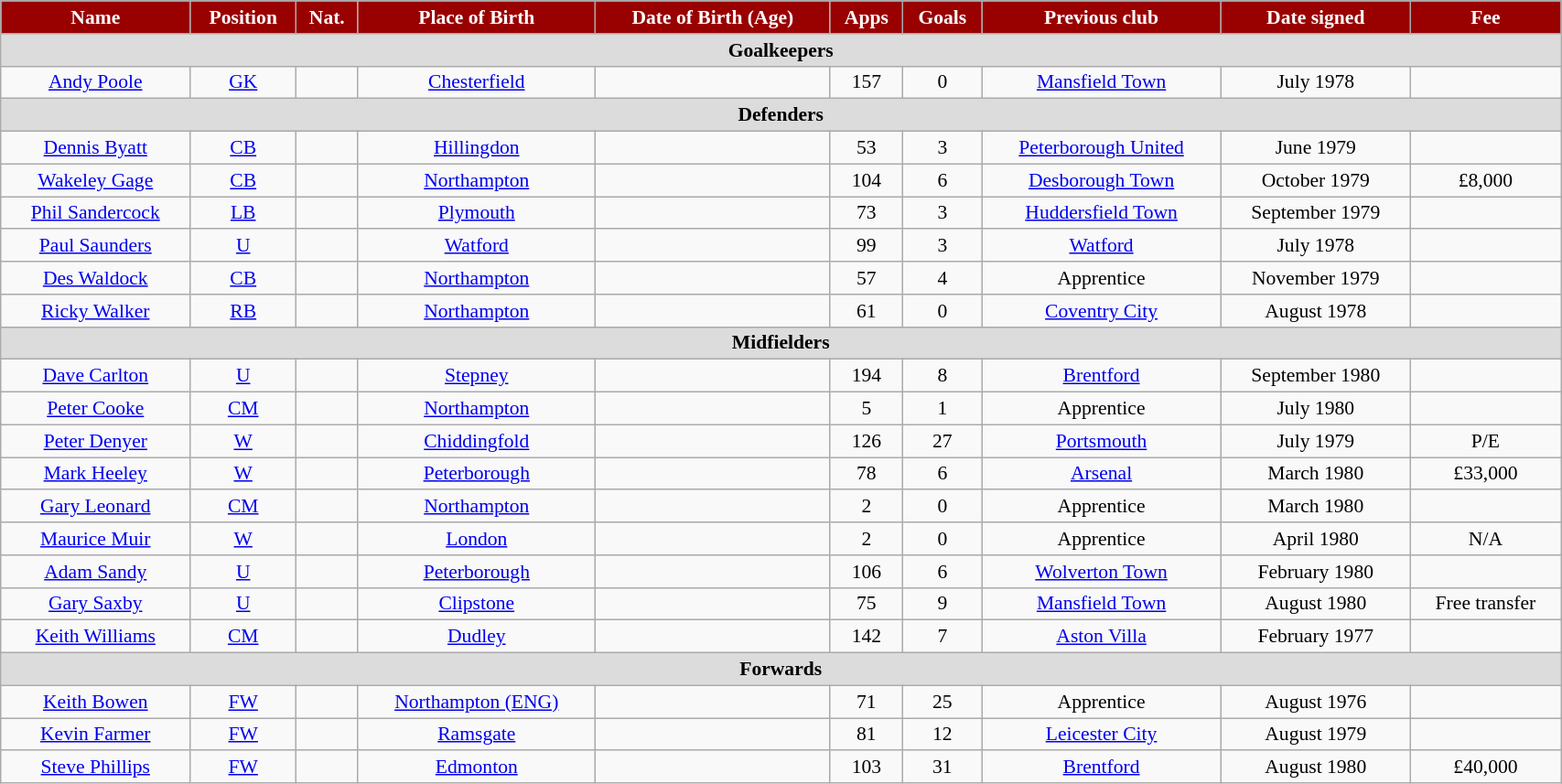<table class="wikitable" style="text-align:center; font-size:90%; width:90%;">
<tr>
<th style="background:#900; color:#FFF; text-align:center;">Name</th>
<th style="background:#900; color:#FFF; text-align:center;">Position</th>
<th style="background:#900; color:#FFF; text-align:center;">Nat.</th>
<th style="background:#900; color:#FFF; text-align:center;">Place of Birth</th>
<th style="background:#900; color:#FFF; text-align:center;">Date of Birth (Age)</th>
<th style="background:#900; color:#FFF; text-align:center;">Apps</th>
<th style="background:#900; color:#FFF; text-align:center;">Goals</th>
<th style="background:#900; color:#FFF; text-align:center;">Previous club</th>
<th style="background:#900; color:#FFF; text-align:center;">Date signed</th>
<th style="background:#900; color:#FFF; text-align:center;">Fee</th>
</tr>
<tr>
<th colspan="12" style="background:#dcdcdc; text-align:center;">Goalkeepers</th>
</tr>
<tr>
<td><a href='#'>Andy Poole</a></td>
<td><a href='#'>GK</a></td>
<td></td>
<td><a href='#'>Chesterfield</a></td>
<td></td>
<td>157</td>
<td>0</td>
<td><a href='#'>Mansfield Town</a></td>
<td>July 1978</td>
<td></td>
</tr>
<tr>
<th colspan="12" style="background:#dcdcdc; text-align:center;">Defenders</th>
</tr>
<tr>
<td><a href='#'>Dennis Byatt</a></td>
<td><a href='#'>CB</a></td>
<td></td>
<td><a href='#'>Hillingdon</a></td>
<td></td>
<td>53</td>
<td>3</td>
<td><a href='#'>Peterborough United</a></td>
<td>June 1979</td>
<td></td>
</tr>
<tr>
<td><a href='#'>Wakeley Gage</a></td>
<td><a href='#'>CB</a></td>
<td></td>
<td><a href='#'>Northampton</a></td>
<td></td>
<td>104</td>
<td>6</td>
<td><a href='#'>Desborough Town</a></td>
<td>October 1979</td>
<td>£8,000</td>
</tr>
<tr>
<td><a href='#'>Phil Sandercock</a></td>
<td><a href='#'>LB</a></td>
<td></td>
<td><a href='#'>Plymouth</a></td>
<td></td>
<td>73</td>
<td>3</td>
<td><a href='#'>Huddersfield Town</a></td>
<td>September 1979</td>
<td></td>
</tr>
<tr>
<td><a href='#'>Paul Saunders</a></td>
<td><a href='#'>U</a></td>
<td></td>
<td><a href='#'>Watford</a></td>
<td></td>
<td>99</td>
<td>3</td>
<td><a href='#'>Watford</a></td>
<td>July 1978</td>
<td></td>
</tr>
<tr>
<td><a href='#'>Des Waldock</a></td>
<td><a href='#'>CB</a></td>
<td></td>
<td><a href='#'>Northampton</a></td>
<td></td>
<td>57</td>
<td>4</td>
<td>Apprentice</td>
<td>November 1979</td>
<td></td>
</tr>
<tr>
<td><a href='#'>Ricky Walker</a></td>
<td><a href='#'>RB</a></td>
<td></td>
<td><a href='#'>Northampton</a></td>
<td></td>
<td>61</td>
<td>0</td>
<td><a href='#'>Coventry City</a></td>
<td>August 1978</td>
<td></td>
</tr>
<tr>
<th colspan="12" style="background:#dcdcdc; text-align:center;">Midfielders</th>
</tr>
<tr>
<td><a href='#'>Dave Carlton</a></td>
<td><a href='#'>U</a></td>
<td></td>
<td><a href='#'>Stepney</a></td>
<td></td>
<td>194</td>
<td>8</td>
<td><a href='#'>Brentford</a></td>
<td>September 1980</td>
<td></td>
</tr>
<tr>
<td><a href='#'>Peter Cooke</a></td>
<td><a href='#'>CM</a></td>
<td></td>
<td><a href='#'>Northampton</a></td>
<td></td>
<td>5</td>
<td>1</td>
<td>Apprentice</td>
<td>July 1980</td>
<td></td>
</tr>
<tr>
<td><a href='#'>Peter Denyer</a></td>
<td><a href='#'>W</a></td>
<td></td>
<td><a href='#'>Chiddingfold</a></td>
<td></td>
<td>126</td>
<td>27</td>
<td><a href='#'>Portsmouth</a></td>
<td>July 1979</td>
<td>P/E</td>
</tr>
<tr>
<td><a href='#'>Mark Heeley</a></td>
<td><a href='#'>W</a></td>
<td></td>
<td><a href='#'>Peterborough</a></td>
<td></td>
<td>78</td>
<td>6</td>
<td><a href='#'>Arsenal</a></td>
<td>March 1980</td>
<td>£33,000</td>
</tr>
<tr>
<td><a href='#'>Gary Leonard</a></td>
<td><a href='#'>CM</a></td>
<td></td>
<td><a href='#'>Northampton</a></td>
<td></td>
<td>2</td>
<td>0</td>
<td>Apprentice</td>
<td>March 1980</td>
<td></td>
</tr>
<tr>
<td><a href='#'>Maurice Muir</a></td>
<td><a href='#'>W</a></td>
<td></td>
<td><a href='#'>London</a></td>
<td></td>
<td>2</td>
<td>0</td>
<td>Apprentice</td>
<td>April 1980</td>
<td>N/A</td>
</tr>
<tr>
<td><a href='#'>Adam Sandy</a></td>
<td><a href='#'>U</a></td>
<td></td>
<td><a href='#'>Peterborough</a></td>
<td></td>
<td>106</td>
<td>6</td>
<td><a href='#'>Wolverton Town</a></td>
<td>February 1980</td>
<td></td>
</tr>
<tr>
<td><a href='#'>Gary Saxby</a></td>
<td><a href='#'>U</a></td>
<td></td>
<td><a href='#'>Clipstone</a></td>
<td></td>
<td>75</td>
<td>9</td>
<td><a href='#'>Mansfield Town</a></td>
<td>August 1980</td>
<td>Free transfer</td>
</tr>
<tr>
<td><a href='#'>Keith Williams</a></td>
<td><a href='#'>CM</a></td>
<td></td>
<td><a href='#'>Dudley</a></td>
<td></td>
<td>142</td>
<td>7</td>
<td><a href='#'>Aston Villa</a></td>
<td>February 1977</td>
<td></td>
</tr>
<tr>
<th colspan="12" style="background:#dcdcdc; text-align:center;">Forwards</th>
</tr>
<tr>
<td><a href='#'>Keith Bowen</a></td>
<td><a href='#'>FW</a></td>
<td></td>
<td><a href='#'>Northampton (ENG)</a></td>
<td></td>
<td>71</td>
<td>25</td>
<td>Apprentice</td>
<td>August 1976</td>
<td></td>
</tr>
<tr>
<td><a href='#'>Kevin Farmer</a></td>
<td><a href='#'>FW</a></td>
<td></td>
<td><a href='#'>Ramsgate</a></td>
<td></td>
<td>81</td>
<td>12</td>
<td><a href='#'>Leicester City</a></td>
<td>August 1979</td>
<td></td>
</tr>
<tr>
<td><a href='#'>Steve Phillips</a></td>
<td><a href='#'>FW</a></td>
<td></td>
<td><a href='#'>Edmonton</a></td>
<td></td>
<td>103</td>
<td>31</td>
<td><a href='#'>Brentford</a></td>
<td>August 1980</td>
<td>£40,000</td>
</tr>
</table>
